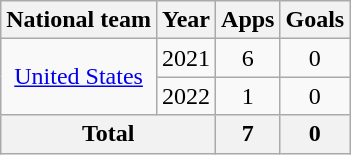<table class=wikitable style=text-align:center>
<tr>
<th>National team</th>
<th>Year</th>
<th>Apps</th>
<th>Goals</th>
</tr>
<tr>
<td rowspan="2"><a href='#'>United States</a></td>
<td>2021</td>
<td>6</td>
<td>0</td>
</tr>
<tr>
<td>2022</td>
<td>1</td>
<td>0</td>
</tr>
<tr>
<th colspan="2">Total</th>
<th>7</th>
<th>0</th>
</tr>
</table>
